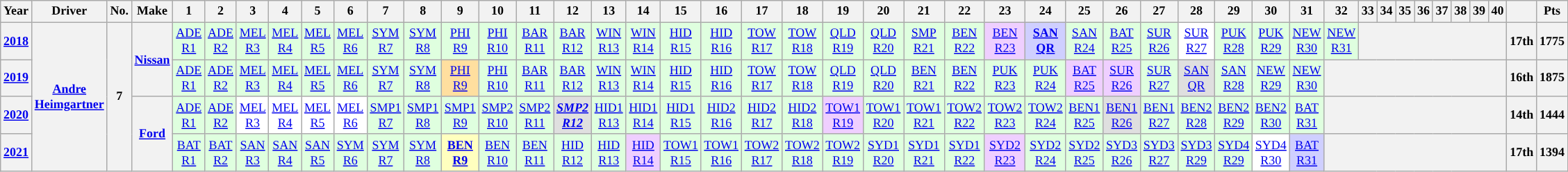<table class="wikitable mw-collapsible mw-collapsed" style="text-align:center; font-size:75%">
<tr>
<th>Year</th>
<th>Driver</th>
<th>No.</th>
<th>Make</th>
<th>1</th>
<th>2</th>
<th>3</th>
<th>4</th>
<th>5</th>
<th>6</th>
<th>7</th>
<th>8</th>
<th>9</th>
<th>10</th>
<th>11</th>
<th>12</th>
<th>13</th>
<th>14</th>
<th>15</th>
<th>16</th>
<th>17</th>
<th>18</th>
<th>19</th>
<th>20</th>
<th>21</th>
<th>22</th>
<th>23</th>
<th>24</th>
<th>25</th>
<th>26</th>
<th>27</th>
<th>28</th>
<th>29</th>
<th>30</th>
<th>31</th>
<th>32</th>
<th>33</th>
<th>34</th>
<th>35</th>
<th>36</th>
<th>37</th>
<th>38</th>
<th>39</th>
<th>40</th>
<th></th>
<th>Pts</th>
</tr>
<tr>
<th><a href='#'>2018</a></th>
<th rowspan=4><a href='#'>Andre Heimgartner</a></th>
<th rowspan=12>7</th>
<th rowspan=2><a href='#'>Nissan</a></th>
<td style="background: #dfffdf"><a href='#'>ADE<br>R1</a><br></td>
<td style="background: #dfffdf"><a href='#'>ADE<br>R2</a><br></td>
<td style="background: #dfffdf"><a href='#'>MEL<br>R3</a><br></td>
<td style="background: #dfffdf"><a href='#'>MEL<br>R4</a><br></td>
<td style="background: #dfffdf"><a href='#'>MEL<br>R5</a><br></td>
<td style="background: #dfffdf"><a href='#'>MEL<br>R6</a><br></td>
<td style="background: #dfffdf"><a href='#'>SYM<br>R7</a><br></td>
<td style="background: #dfffdf"><a href='#'>SYM<br>R8</a><br></td>
<td style="background: #dfffdf"><a href='#'>PHI<br>R9</a><br></td>
<td style="background: #dfffdf"><a href='#'>PHI<br>R10</a><br></td>
<td style="background: #dfffdf"><a href='#'>BAR<br>R11</a><br></td>
<td style="background: #dfffdf"><a href='#'>BAR<br>R12</a><br></td>
<td style="background: #dfffdf"><a href='#'>WIN<br>R13</a><br></td>
<td style="background: #dfffdf"><a href='#'>WIN<br>R14</a><br></td>
<td style="background: #dfffdf"><a href='#'>HID<br>R15</a><br></td>
<td style="background: #dfffdf"><a href='#'>HID<br>R16</a><br></td>
<td style="background: #dfffdf"><a href='#'>TOW<br>R17</a><br></td>
<td style="background: #dfffdf"><a href='#'>TOW<br>R18</a><br></td>
<td style="background: #dfffdf"><a href='#'>QLD<br>R19</a><br></td>
<td style="background: #dfffdf"><a href='#'>QLD<br>R20</a><br></td>
<td style="background: #dfffdf"><a href='#'>SMP<br>R21</a><br></td>
<td style="background: #dfffdf"><a href='#'>BEN<br>R22</a><br></td>
<td style="background: #efcfff"><a href='#'>BEN<br>R23</a><br></td>
<td style="background: #cfcfff"><strong><a href='#'>SAN<br>QR</a><br></strong></td>
<td style="background: #dfffdf"><a href='#'>SAN<br>R24</a><br></td>
<td style="background: #dfffdf"><a href='#'>BAT<br>R25</a><br></td>
<td style="background: #dfffdf"><a href='#'>SUR<br>R26</a><br></td>
<td style="background: #ffffff"><a href='#'>SUR<br>R27</a><br></td>
<td style="background: #dfffdf"><a href='#'>PUK<br>R28</a><br></td>
<td style="background: #dfffdf"><a href='#'>PUK<br>R29</a><br></td>
<td style="background: #dfffdf"><a href='#'>NEW<br>R30</a><br></td>
<td style="background: #dfffdf"><a href='#'>NEW<br>R31</a><br></td>
<th colspan=8></th>
<th>17th</th>
<th>1775</th>
</tr>
<tr>
<th><a href='#'>2019</a></th>
<td style="background: #dfffdf"><a href='#'>ADE<br>R1</a><br></td>
<td style="background: #dfffdf"><a href='#'>ADE<br>R2</a><br></td>
<td style="background: #dfffdf"><a href='#'>MEL<br>R3</a><br></td>
<td style="background: #dfffdf"><a href='#'>MEL<br>R4</a><br></td>
<td style="background: #dfffdf"><a href='#'>MEL<br>R5</a><br></td>
<td style="background: #dfffdf"><a href='#'>MEL<br>R6</a><br></td>
<td style="background: #dfffdf"><a href='#'>SYM<br>R7</a><br></td>
<td style="background: #dfffdf"><a href='#'>SYM<br>R8</a><br></td>
<td style="background: #ffdf9f"><a href='#'>PHI<br>R9</a><br></td>
<td style="background: #dfffdf"><a href='#'>PHI<br>R10</a><br></td>
<td style="background: #dfffdf"><a href='#'>BAR<br>R11</a><br></td>
<td style="background: #dfffdf"><a href='#'>BAR<br>R12</a><br></td>
<td style="background: #dfffdf"><a href='#'>WIN<br>R13</a><br></td>
<td style="background: #dfffdf"><a href='#'>WIN<br>R14</a><br></td>
<td style="background: #dfffdf"><a href='#'>HID<br>R15</a><br></td>
<td style="background: #dfffdf"><a href='#'>HID<br>R16</a><br></td>
<td style="background: #dfffdf"><a href='#'>TOW<br>R17</a><br></td>
<td style="background: #dfffdf"><a href='#'>TOW<br>R18</a><br></td>
<td style="background: #dfffdf"><a href='#'>QLD<br>R19</a><br></td>
<td style="background: #dfffdf"><a href='#'>QLD<br>R20</a><br></td>
<td style="background: #dfffdf"><a href='#'>BEN<br>R21</a><br></td>
<td style="background: #dfffdf"><a href='#'>BEN<br>R22</a><br></td>
<td style="background: #dfffdf"><a href='#'>PUK<br>R23</a><br></td>
<td style="background: #dfffdf"><a href='#'>PUK<br>R24</a><br></td>
<td style="background: #efcfff"><a href='#'>BAT<br>R25</a><br></td>
<td style="background: #efcfff"><a href='#'>SUR<br>R26</a><br></td>
<td style="background: #dfffdf"><a href='#'>SUR<br>R27</a><br></td>
<td style="background: #dfdfdf"><a href='#'>SAN<br>QR</a><br></td>
<td style="background: #dfffdf"><a href='#'>SAN<br>R28</a><br></td>
<td style="background: #dfffdf"><a href='#'>NEW<br>R29</a><br></td>
<td style="background: #dfffdf"><a href='#'>NEW<br>R30</a><br></td>
<th colspan=9></th>
<th>16th</th>
<th>1875</th>
</tr>
<tr>
<th><a href='#'>2020</a></th>
<th rowspan=2><a href='#'>Ford</a></th>
<td style="background: #dfffdf"><a href='#'>ADE<br>R1</a><br></td>
<td style="background: #dfffdf"><a href='#'>ADE<br>R2</a><br></td>
<td style="background: #ffffff"><a href='#'>MEL<br>R3</a><br></td>
<td style="background: #ffffff"><a href='#'>MEL<br>R4</a><br></td>
<td style="background: #ffffff"><a href='#'>MEL<br>R5</a><br></td>
<td style="background: #ffffff"><a href='#'>MEL<br>R6</a><br></td>
<td style="background: #dfffdf"><a href='#'>SMP1<br>R7</a><br></td>
<td style="background: #dfffdf"><a href='#'>SMP1<br>R8</a><br></td>
<td style="background: #dfffdf"><a href='#'>SMP1<br>R9</a><br></td>
<td style="background: #dfffdf"><a href='#'>SMP2<br>R10</a><br></td>
<td style="background: #dfffdf"><a href='#'>SMP2<br>R11</a><br></td>
<td style="background: #dfdfdf"><strong><em><a href='#'>SMP2<br>R12</a><br></em></strong></td>
<td style="background: #dfffdf"><a href='#'>HID1<br>R13</a><br></td>
<td style="background: #dfffdf"><a href='#'>HID1<br>R14</a><br></td>
<td style="background: #dfffdf"><a href='#'>HID1<br>R15</a><br></td>
<td style="background: #dfffdf"><a href='#'>HID2<br>R16</a><br></td>
<td style="background: #dfffdf"><a href='#'>HID2<br>R17</a><br></td>
<td style="background: #dfffdf"><a href='#'>HID2<br>R18</a><br></td>
<td style="background: #efcfff"><a href='#'>TOW1<br>R19</a><br></td>
<td style="background: #dfffdf"><a href='#'>TOW1<br>R20</a><br></td>
<td style="background: #dfffdf"><a href='#'>TOW1<br>R21</a><br></td>
<td style="background: #dfffdf"><a href='#'>TOW2<br>R22</a><br></td>
<td style="background: #dfffdf"><a href='#'>TOW2<br>R23</a><br></td>
<td style="background: #dfffdf"><a href='#'>TOW2<br>R24</a><br></td>
<td style="background: #dfffdf"><a href='#'>BEN1<br>R25</a><br></td>
<td style="background: #dfdfdf"><a href='#'>BEN1<br>R26</a><br></td>
<td style="background: #dfffdf"><a href='#'>BEN1<br>R27</a><br></td>
<td style="background: #dfffdf"><a href='#'>BEN2<br>R28</a><br></td>
<td style="background: #dfffdf"><a href='#'>BEN2<br>R29</a><br></td>
<td style="background: #dfffdf"><a href='#'>BEN2<br>R30</a><br></td>
<td style="background: #dfffdf"><a href='#'>BAT<br>R31</a><br></td>
<th colspan=9></th>
<th>14th</th>
<th>1444</th>
</tr>
<tr>
<th><a href='#'>2021</a></th>
<td style="background: #dfffdf"><a href='#'>BAT<br>R1</a><br></td>
<td style="background: #dfffdf"><a href='#'>BAT<br>R2</a><br></td>
<td style="background: #dfffdf"><a href='#'>SAN<br>R3</a><br></td>
<td style="background: #dfffdf"><a href='#'>SAN<br>R4</a><br></td>
<td style="background: #dfffdf"><a href='#'>SAN<br>R5</a><br></td>
<td style="background: #dfffdf"><a href='#'>SYM<br>R6</a><br></td>
<td style="background: #dfffdf"><a href='#'>SYM<br>R7</a><br></td>
<td style="background: #dfffdf"><a href='#'>SYM<br>R8</a><br></td>
<td style="background: #ffffbf"><strong><a href='#'>BEN<br>R9</a><br></strong></td>
<td style="background: #dfffdf"><a href='#'>BEN<br>R10</a><br></td>
<td style="background: #dfffdf"><a href='#'>BEN<br>R11</a><br></td>
<td style="background: #dfffdf"><a href='#'>HID<br>R12</a><br></td>
<td style="background: #dfffdf"><a href='#'>HID<br>R13</a><br></td>
<td style="background: #efcfff"><a href='#'>HID<br>R14</a><br></td>
<td style="background: #dfffdf"><a href='#'>TOW1<br>R15</a><br></td>
<td style="background: #dfffdf"><a href='#'>TOW1<br>R16</a><br></td>
<td style="background: #dfffdf"><a href='#'>TOW2<br>R17</a><br></td>
<td style="background: #dfffdf"><a href='#'>TOW2<br>R18</a><br></td>
<td style="background: #dfffdf"><a href='#'>TOW2<br>R19</a><br></td>
<td style="background: #dfffdf"><a href='#'>SYD1<br>R20</a><br></td>
<td style="background: #dfffdf"><a href='#'>SYD1<br>R21</a><br></td>
<td style="background: #dfffdf"><a href='#'>SYD1<br>R22</a><br></td>
<td style="background: #efcfff"><a href='#'>SYD2<br>R23</a><br></td>
<td style="background: #dfffdf"><a href='#'>SYD2<br>R24</a><br></td>
<td style="background: #dfffdf"><a href='#'>SYD2<br>R25</a><br></td>
<td style="background: #dfffdf"><a href='#'>SYD3<br>R26</a><br></td>
<td style="background: #dfffdf"><a href='#'>SYD3<br>R27</a><br></td>
<td style="background: #dfffdf"><a href='#'>SYD3<br>R29</a><br></td>
<td style="background: #dfffdf"><a href='#'>SYD4<br>R29</a><br></td>
<td style="background: #ffffff"><a href='#'>SYD4<br>R30</a><br></td>
<td style="background: #cfcfff"><a href='#'>BAT<br>R31</a><br></td>
<th colspan=9></th>
<th>17th</th>
<th>1394</th>
</tr>
</table>
